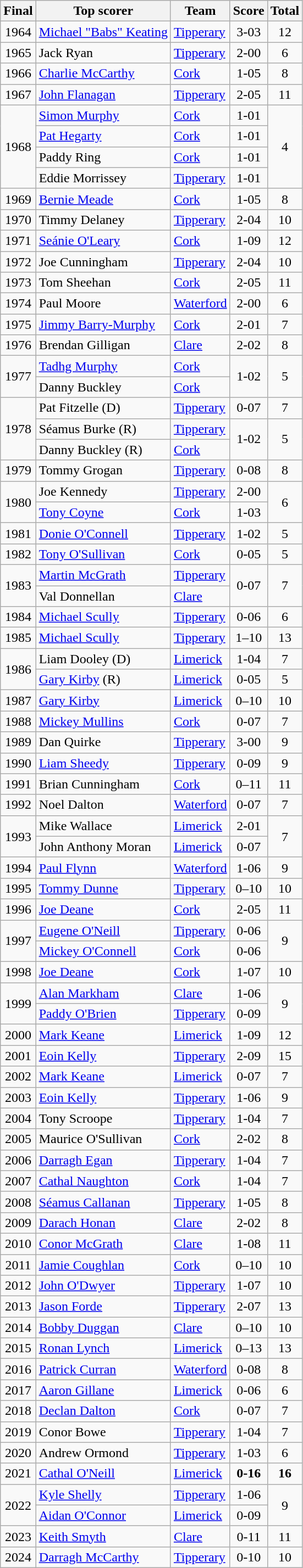<table class="wikitable" style="text-align:center;">
<tr>
<th>Final</th>
<th>Top scorer</th>
<th>Team</th>
<th>Score</th>
<th>Total</th>
</tr>
<tr>
<td>1964</td>
<td style="text-align:left;"><a href='#'>Michael "Babs" Keating</a></td>
<td style="text-align:left;"><a href='#'>Tipperary</a></td>
<td>3-03</td>
<td>12</td>
</tr>
<tr>
<td>1965</td>
<td style="text-align:left;">Jack Ryan</td>
<td style="text-align:left;"><a href='#'>Tipperary</a></td>
<td>2-00</td>
<td>6</td>
</tr>
<tr>
<td>1966</td>
<td style="text-align:left;"><a href='#'>Charlie McCarthy</a></td>
<td style="text-align:left;"><a href='#'>Cork</a></td>
<td>1-05</td>
<td>8</td>
</tr>
<tr>
<td>1967</td>
<td style="text-align:left;"><a href='#'>John Flanagan</a></td>
<td style="text-align:left;"><a href='#'>Tipperary</a></td>
<td>2-05</td>
<td>11</td>
</tr>
<tr>
<td rowspan="4">1968</td>
<td style="text-align:left;"><a href='#'>Simon Murphy</a></td>
<td style="text-align:left;"><a href='#'>Cork</a></td>
<td>1-01</td>
<td rowspan="4">4</td>
</tr>
<tr>
<td style="text-align:left;"><a href='#'>Pat Hegarty</a></td>
<td style="text-align:left;"><a href='#'>Cork</a></td>
<td>1-01</td>
</tr>
<tr>
<td style="text-align:left;">Paddy Ring</td>
<td style="text-align:left;"><a href='#'>Cork</a></td>
<td>1-01</td>
</tr>
<tr>
<td style="text-align:left;">Eddie Morrissey</td>
<td style="text-align:left;"><a href='#'>Tipperary</a></td>
<td>1-01</td>
</tr>
<tr>
<td>1969</td>
<td style="text-align:left;"><a href='#'>Bernie Meade</a></td>
<td style="text-align:left;"><a href='#'>Cork</a></td>
<td>1-05</td>
<td>8</td>
</tr>
<tr>
<td>1970</td>
<td style="text-align:left;">Timmy Delaney</td>
<td style="text-align:left;"><a href='#'>Tipperary</a></td>
<td>2-04</td>
<td>10</td>
</tr>
<tr>
<td>1971</td>
<td style="text-align:left;"><a href='#'>Seánie O'Leary</a></td>
<td style="text-align:left;"><a href='#'>Cork</a></td>
<td>1-09</td>
<td>12</td>
</tr>
<tr>
<td>1972</td>
<td style="text-align:left;">Joe Cunningham</td>
<td style="text-align:left;"><a href='#'>Tipperary</a></td>
<td>2-04</td>
<td>10</td>
</tr>
<tr>
<td>1973</td>
<td style="text-align:left;">Tom Sheehan</td>
<td style="text-align:left;"><a href='#'>Cork</a></td>
<td>2-05</td>
<td>11</td>
</tr>
<tr>
<td>1974</td>
<td style="text-align:left;">Paul Moore</td>
<td style="text-align:left;"><a href='#'>Waterford</a></td>
<td>2-00</td>
<td>6</td>
</tr>
<tr>
<td>1975</td>
<td style="text-align:left;"><a href='#'>Jimmy Barry-Murphy</a></td>
<td style="text-align:left;"><a href='#'>Cork</a></td>
<td>2-01</td>
<td>7</td>
</tr>
<tr>
<td>1976</td>
<td style="text-align:left;">Brendan Gilligan</td>
<td style="text-align:left;"><a href='#'>Clare</a></td>
<td>2-02</td>
<td>8</td>
</tr>
<tr>
<td rowspan="2">1977</td>
<td style="text-align:left;"><a href='#'>Tadhg Murphy</a></td>
<td style="text-align:left;"><a href='#'>Cork</a></td>
<td rowspan="2">1-02</td>
<td rowspan="2">5</td>
</tr>
<tr>
<td style="text-align:left;">Danny Buckley</td>
<td style="text-align:left;"><a href='#'>Cork</a></td>
</tr>
<tr>
<td rowspan="3">1978</td>
<td style="text-align:left;">Pat Fitzelle (D)</td>
<td style="text-align:left;"><a href='#'>Tipperary</a></td>
<td>0-07</td>
<td>7</td>
</tr>
<tr>
<td style="text-align:left;">Séamus Burke (R)</td>
<td style="text-align:left;"><a href='#'>Tipperary</a></td>
<td rowspan="2">1-02</td>
<td rowspan="2">5</td>
</tr>
<tr>
<td style="text-align:left;">Danny Buckley (R)</td>
<td style="text-align:left;"><a href='#'>Cork</a></td>
</tr>
<tr>
<td>1979</td>
<td style="text-align:left;">Tommy Grogan</td>
<td style="text-align:left;"><a href='#'>Tipperary</a></td>
<td>0-08</td>
<td>8</td>
</tr>
<tr>
<td rowspan="2">1980</td>
<td style="text-align:left;">Joe Kennedy</td>
<td style="text-align:left;"><a href='#'>Tipperary</a></td>
<td>2-00</td>
<td rowspan="2">6</td>
</tr>
<tr>
<td style="text-align:left;"><a href='#'>Tony Coyne</a></td>
<td style="text-align:left;"><a href='#'>Cork</a></td>
<td>1-03</td>
</tr>
<tr>
<td>1981</td>
<td style="text-align:left;"><a href='#'>Donie O'Connell</a></td>
<td style="text-align:left;"><a href='#'>Tipperary</a></td>
<td>1-02</td>
<td>5</td>
</tr>
<tr>
<td>1982</td>
<td style="text-align:left;"><a href='#'>Tony O'Sullivan</a></td>
<td style="text-align:left;"><a href='#'>Cork</a></td>
<td>0-05</td>
<td>5</td>
</tr>
<tr>
<td rowspan="2">1983</td>
<td style="text-align:left;"><a href='#'>Martin McGrath</a></td>
<td style="text-align:left;"><a href='#'>Tipperary</a></td>
<td rowspan="2">0-07</td>
<td rowspan="2">7</td>
</tr>
<tr>
<td style="text-align:left;">Val Donnellan</td>
<td style="text-align:left;"><a href='#'>Clare</a></td>
</tr>
<tr>
<td>1984</td>
<td style="text-align:left;"><a href='#'>Michael Scully</a></td>
<td style="text-align:left;"><a href='#'>Tipperary</a></td>
<td>0-06</td>
<td>6</td>
</tr>
<tr>
<td>1985</td>
<td style="text-align:left;"><a href='#'>Michael Scully</a></td>
<td style="text-align:left;"><a href='#'>Tipperary</a></td>
<td>1–10</td>
<td>13</td>
</tr>
<tr>
<td rowspan="2">1986</td>
<td style="text-align:left;">Liam Dooley (D)</td>
<td style="text-align:left;"><a href='#'>Limerick</a></td>
<td>1-04</td>
<td>7</td>
</tr>
<tr>
<td style="text-align:left;"><a href='#'>Gary Kirby</a> (R)</td>
<td style="text-align:left;"><a href='#'>Limerick</a></td>
<td>0-05</td>
<td>5</td>
</tr>
<tr>
<td>1987</td>
<td style="text-align:left;"><a href='#'>Gary Kirby</a></td>
<td style="text-align:left;"><a href='#'>Limerick</a></td>
<td>0–10</td>
<td>10</td>
</tr>
<tr>
<td>1988</td>
<td style="text-align:left;"><a href='#'>Mickey Mullins</a></td>
<td style="text-align:left;"><a href='#'>Cork</a></td>
<td>0-07</td>
<td>7</td>
</tr>
<tr>
<td>1989</td>
<td style="text-align:left;">Dan Quirke</td>
<td style="text-align:left;"><a href='#'>Tipperary</a></td>
<td>3-00</td>
<td>9</td>
</tr>
<tr>
<td>1990</td>
<td style="text-align:left;"><a href='#'>Liam Sheedy</a></td>
<td style="text-align:left;"><a href='#'>Tipperary</a></td>
<td>0-09</td>
<td>9</td>
</tr>
<tr>
<td>1991</td>
<td style="text-align:left;">Brian Cunningham</td>
<td style="text-align:left;"><a href='#'>Cork</a></td>
<td>0–11</td>
<td>11</td>
</tr>
<tr>
<td>1992</td>
<td style="text-align:left;">Noel Dalton</td>
<td style="text-align:left;"><a href='#'>Waterford</a></td>
<td>0-07</td>
<td>7</td>
</tr>
<tr>
<td rowspan="2">1993</td>
<td style="text-align:left;">Mike Wallace</td>
<td style="text-align:left;"><a href='#'>Limerick</a></td>
<td>2-01</td>
<td rowspan="2">7</td>
</tr>
<tr>
<td style="text-align:left;">John Anthony Moran</td>
<td style="text-align:left;"><a href='#'>Limerick</a></td>
<td>0-07</td>
</tr>
<tr>
<td>1994</td>
<td style="text-align:left;"><a href='#'>Paul Flynn</a></td>
<td style="text-align:left;"><a href='#'>Waterford</a></td>
<td>1-06</td>
<td>9</td>
</tr>
<tr>
<td>1995</td>
<td style="text-align:left;"><a href='#'>Tommy Dunne</a></td>
<td style="text-align:left;"><a href='#'>Tipperary</a></td>
<td>0–10</td>
<td>10</td>
</tr>
<tr>
<td>1996</td>
<td style="text-align:left;"><a href='#'>Joe Deane</a></td>
<td style="text-align:left;"><a href='#'>Cork</a></td>
<td>2-05</td>
<td>11</td>
</tr>
<tr>
<td rowspan="2">1997</td>
<td style="text-align:left;"><a href='#'>Eugene O'Neill</a></td>
<td style="text-align:left;"><a href='#'>Tipperary</a></td>
<td>0-06</td>
<td rowspan="2">9</td>
</tr>
<tr>
<td style="text-align:left;"><a href='#'>Mickey O'Connell</a></td>
<td style="text-align:left;"><a href='#'>Cork</a></td>
<td>0-06</td>
</tr>
<tr>
<td>1998</td>
<td style="text-align:left;"><a href='#'>Joe Deane</a></td>
<td style="text-align:left;"><a href='#'>Cork</a></td>
<td>1-07</td>
<td>10</td>
</tr>
<tr>
<td rowspan="2">1999</td>
<td style="text-align:left;"><a href='#'>Alan Markham</a></td>
<td style="text-align:left;"><a href='#'>Clare</a></td>
<td>1-06</td>
<td rowspan="2">9</td>
</tr>
<tr>
<td style="text-align:left;"><a href='#'>Paddy O'Brien</a></td>
<td style="text-align:left;"><a href='#'>Tipperary</a></td>
<td>0-09</td>
</tr>
<tr>
<td>2000</td>
<td style="text-align:left;"><a href='#'>Mark Keane</a></td>
<td style="text-align:left;"><a href='#'>Limerick</a></td>
<td>1-09</td>
<td>12</td>
</tr>
<tr>
<td>2001</td>
<td style="text-align:left;"><a href='#'>Eoin Kelly</a></td>
<td style="text-align:left;"><a href='#'>Tipperary</a></td>
<td>2-09</td>
<td>15</td>
</tr>
<tr>
<td>2002</td>
<td style="text-align:left;"><a href='#'>Mark Keane</a></td>
<td style="text-align:left;"><a href='#'>Limerick</a></td>
<td>0-07</td>
<td>7</td>
</tr>
<tr>
<td>2003</td>
<td style="text-align:left;"><a href='#'>Eoin Kelly</a></td>
<td style="text-align:left;"><a href='#'>Tipperary</a></td>
<td>1-06</td>
<td>9</td>
</tr>
<tr>
<td>2004</td>
<td style="text-align:left;">Tony Scroope</td>
<td style="text-align:left;"><a href='#'>Tipperary</a></td>
<td>1-04</td>
<td>7</td>
</tr>
<tr>
<td>2005</td>
<td style="text-align:left;">Maurice O'Sullivan</td>
<td style="text-align:left;"><a href='#'>Cork</a></td>
<td>2-02</td>
<td>8</td>
</tr>
<tr>
<td>2006</td>
<td style="text-align:left;"><a href='#'>Darragh Egan</a></td>
<td style="text-align:left;"><a href='#'>Tipperary</a></td>
<td>1-04</td>
<td>7</td>
</tr>
<tr>
<td>2007</td>
<td style="text-align:left;"><a href='#'>Cathal Naughton</a></td>
<td style="text-align:left;"><a href='#'>Cork</a></td>
<td>1-04</td>
<td>7</td>
</tr>
<tr>
<td>2008</td>
<td style="text-align:left;"><a href='#'>Séamus Callanan</a></td>
<td style="text-align:left;"><a href='#'>Tipperary</a></td>
<td>1-05</td>
<td>8</td>
</tr>
<tr>
<td>2009</td>
<td style="text-align:left;"><a href='#'>Darach Honan</a></td>
<td style="text-align:left;"><a href='#'>Clare</a></td>
<td>2-02</td>
<td>8</td>
</tr>
<tr>
<td>2010</td>
<td style="text-align:left;"><a href='#'>Conor McGrath</a></td>
<td style="text-align:left;"><a href='#'>Clare</a></td>
<td>1-08</td>
<td>11</td>
</tr>
<tr>
<td>2011</td>
<td style="text-align:left;"><a href='#'>Jamie Coughlan</a></td>
<td style="text-align:left;"><a href='#'>Cork</a></td>
<td>0–10</td>
<td>10</td>
</tr>
<tr>
<td>2012</td>
<td style="text-align:left;"><a href='#'>John O'Dwyer</a></td>
<td style="text-align:left;"><a href='#'>Tipperary</a></td>
<td>1-07</td>
<td>10</td>
</tr>
<tr>
<td rowspan="1">2013</td>
<td style="text-align:left;"><a href='#'>Jason Forde</a></td>
<td style="text-align:left;"><a href='#'>Tipperary</a></td>
<td>2-07</td>
<td>13</td>
</tr>
<tr>
<td rowspan="1">2014</td>
<td style="text-align:left;"><a href='#'>Bobby Duggan</a></td>
<td style="text-align:left;"><a href='#'>Clare</a></td>
<td>0–10</td>
<td>10</td>
</tr>
<tr>
<td rowspan="1">2015</td>
<td style="text-align:left;"><a href='#'>Ronan Lynch</a></td>
<td style="text-align:left;"><a href='#'>Limerick</a></td>
<td>0–13</td>
<td>13</td>
</tr>
<tr>
<td rowspan="1">2016</td>
<td style="text-align:left;"><a href='#'>Patrick Curran</a></td>
<td style="text-align:left;"><a href='#'>Waterford</a></td>
<td>0-08</td>
<td>8</td>
</tr>
<tr>
<td rowspan="1">2017</td>
<td style="text-align:left;"><a href='#'>Aaron Gillane</a></td>
<td style="text-align:left;"><a href='#'>Limerick</a></td>
<td>0-06</td>
<td>6</td>
</tr>
<tr>
<td rowspan="1">2018</td>
<td style="text-align:left;"><a href='#'>Declan Dalton</a></td>
<td style="text-align:left;"><a href='#'>Cork</a></td>
<td>0-07</td>
<td>7</td>
</tr>
<tr>
<td rowspan="1">2019</td>
<td style="text-align:left;">Conor Bowe</td>
<td style="text-align:left;"><a href='#'>Tipperary</a></td>
<td>1-04</td>
<td>7</td>
</tr>
<tr>
<td>2020</td>
<td style="text-align:left;">Andrew Ormond</td>
<td style="text-align:left;"><a href='#'>Tipperary</a></td>
<td>1-03</td>
<td>6</td>
</tr>
<tr>
<td>2021</td>
<td style="text-align:left;"><a href='#'>Cathal O'Neill</a></td>
<td style="text-align:left;"><a href='#'>Limerick</a></td>
<td><strong>0-16</strong></td>
<td><strong>16</strong></td>
</tr>
<tr>
<td rowspan="2">2022</td>
<td style="text-align:left;"><a href='#'>Kyle Shelly</a></td>
<td style="text-align:left;"><a href='#'>Tipperary</a></td>
<td>1-06</td>
<td rowspan="2">9</td>
</tr>
<tr>
<td style="text-align:left;"><a href='#'>Aidan O'Connor</a></td>
<td style="text-align:left;"><a href='#'>Limerick</a></td>
<td>0-09</td>
</tr>
<tr>
<td>2023</td>
<td style="text-align:left;"><a href='#'>Keith Smyth</a></td>
<td style="text-align:left;"><a href='#'>Clare</a></td>
<td>0-11</td>
<td>11</td>
</tr>
<tr>
<td>2024</td>
<td style="text-align:left;"><a href='#'>Darragh McCarthy</a></td>
<td style="text-align:left;"><a href='#'>Tipperary</a></td>
<td>0-10</td>
<td>10</td>
</tr>
</table>
